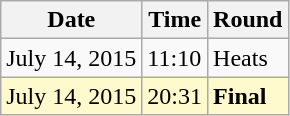<table class="wikitable">
<tr>
<th>Date</th>
<th>Time</th>
<th>Round</th>
</tr>
<tr>
<td>July 14, 2015</td>
<td>11:10</td>
<td>Heats</td>
</tr>
<tr style=background:lemonchiffon>
<td>July 14, 2015</td>
<td>20:31</td>
<td><strong>Final</strong></td>
</tr>
</table>
